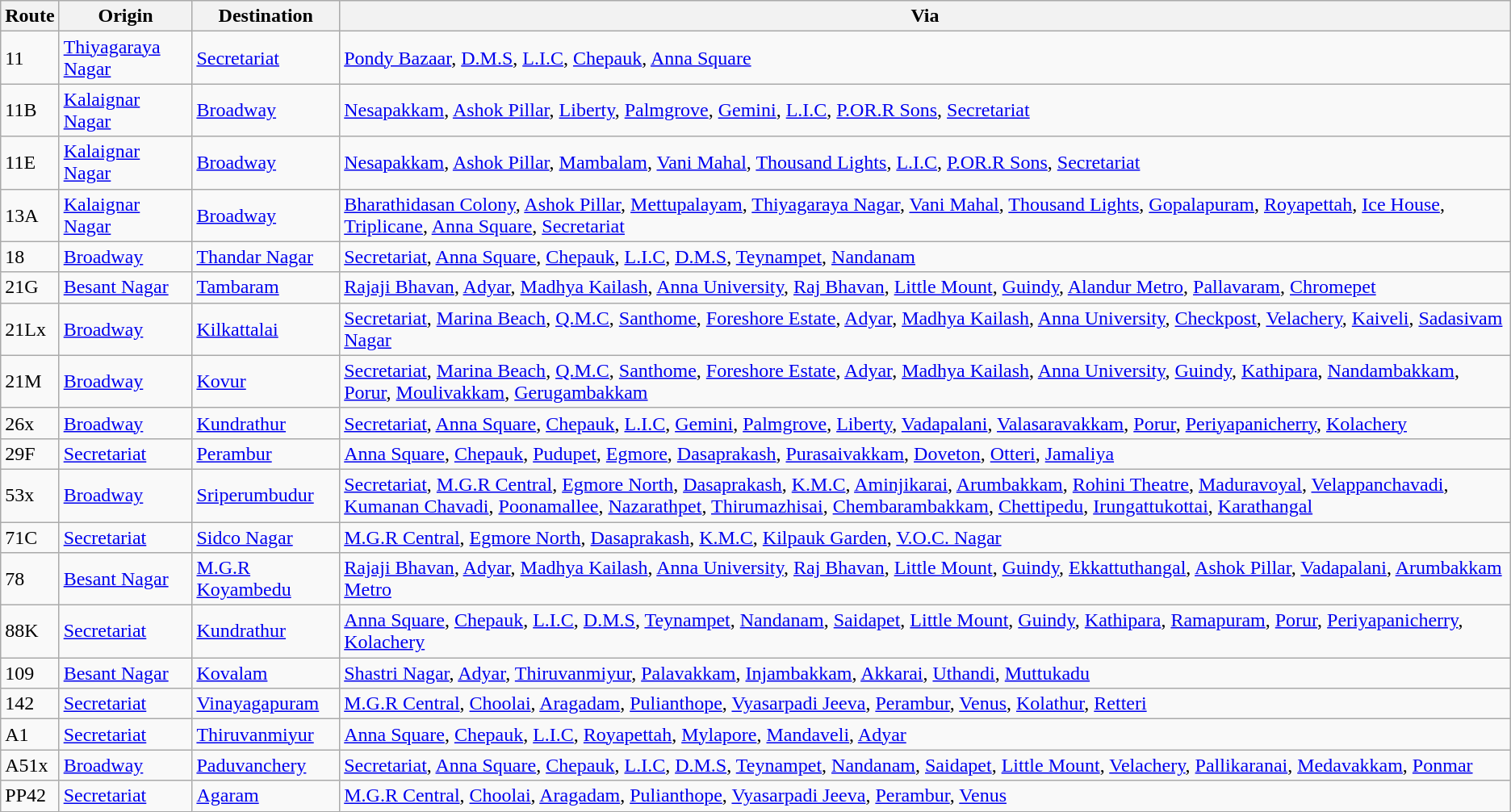<table class="wikitable sortable collapsable plainrowheaders">
<tr>
<th>Route</th>
<th>Origin</th>
<th>Destination</th>
<th>Via</th>
</tr>
<tr>
<td>11</td>
<td><a href='#'>Thiyagaraya Nagar</a></td>
<td><a href='#'>Secretariat</a></td>
<td><a href='#'>Pondy Bazaar</a>, <a href='#'>D.M.S</a>, <a href='#'>L.I.C</a>, <a href='#'>Chepauk</a>, <a href='#'>Anna Square</a></td>
</tr>
<tr>
<td>11B</td>
<td><a href='#'>Kalaignar Nagar</a></td>
<td><a href='#'>Broadway</a></td>
<td><a href='#'>Nesapakkam</a>, <a href='#'>Ashok Pillar</a>, <a href='#'>Liberty</a>, <a href='#'>Palmgrove</a>, <a href='#'>Gemini</a>, <a href='#'>L.I.C</a>, <a href='#'>P.OR.R Sons</a>, <a href='#'>Secretariat</a></td>
</tr>
<tr>
<td>11E</td>
<td><a href='#'>Kalaignar Nagar</a></td>
<td><a href='#'>Broadway</a></td>
<td><a href='#'>Nesapakkam</a>, <a href='#'>Ashok Pillar</a>, <a href='#'>Mambalam</a>, <a href='#'>Vani Mahal</a>, <a href='#'>Thousand Lights</a>, <a href='#'>L.I.C</a>, <a href='#'>P.OR.R Sons</a>, <a href='#'>Secretariat</a></td>
</tr>
<tr>
<td>13A</td>
<td><a href='#'>Kalaignar Nagar</a></td>
<td><a href='#'>Broadway</a></td>
<td><a href='#'>Bharathidasan Colony</a>, <a href='#'>Ashok Pillar</a>, <a href='#'>Mettupalayam</a>, <a href='#'>Thiyagaraya Nagar</a>, <a href='#'>Vani Mahal</a>, <a href='#'>Thousand Lights</a>, <a href='#'>Gopalapuram</a>, <a href='#'>Royapettah</a>, <a href='#'>Ice House</a>, <a href='#'>Triplicane</a>, <a href='#'>Anna Square</a>, <a href='#'>Secretariat</a></td>
</tr>
<tr>
<td>18</td>
<td><a href='#'>Broadway</a></td>
<td><a href='#'>Thandar Nagar</a></td>
<td><a href='#'>Secretariat</a>, <a href='#'>Anna Square</a>, <a href='#'>Chepauk</a>, <a href='#'>L.I.C</a>, <a href='#'>D.M.S</a>, <a href='#'>Teynampet</a>, <a href='#'>Nandanam</a></td>
</tr>
<tr>
<td>21G</td>
<td><a href='#'>Besant Nagar</a></td>
<td><a href='#'>Tambaram</a></td>
<td><a href='#'>Rajaji Bhavan</a>, <a href='#'>Adyar</a>, <a href='#'>Madhya Kailash</a>, <a href='#'>Anna University</a>, <a href='#'>Raj Bhavan</a>, <a href='#'>Little Mount</a>, <a href='#'>Guindy</a>, <a href='#'>Alandur Metro</a>, <a href='#'>Pallavaram</a>, <a href='#'>Chromepet</a></td>
</tr>
<tr>
<td>21Lx</td>
<td><a href='#'>Broadway</a></td>
<td><a href='#'>Kilkattalai</a></td>
<td><a href='#'>Secretariat</a>, <a href='#'>Marina Beach</a>, <a href='#'>Q.M.C</a>, <a href='#'>Santhome</a>, <a href='#'>Foreshore Estate</a>, <a href='#'>Adyar</a>, <a href='#'>Madhya Kailash</a>, <a href='#'>Anna University</a>, <a href='#'>Checkpost</a>, <a href='#'>Velachery</a>, <a href='#'>Kaiveli</a>, <a href='#'>Sadasivam Nagar</a></td>
</tr>
<tr>
<td>21M</td>
<td><a href='#'>Broadway</a></td>
<td><a href='#'>Kovur</a></td>
<td><a href='#'>Secretariat</a>, <a href='#'>Marina Beach</a>, <a href='#'>Q.M.C</a>, <a href='#'>Santhome</a>, <a href='#'>Foreshore Estate</a>, <a href='#'>Adyar</a>, <a href='#'>Madhya Kailash</a>, <a href='#'>Anna University</a>, <a href='#'>Guindy</a>, <a href='#'>Kathipara</a>, <a href='#'>Nandambakkam</a>, <a href='#'>Porur</a>, <a href='#'>Moulivakkam</a>, <a href='#'>Gerugambakkam</a></td>
</tr>
<tr>
<td>26x</td>
<td><a href='#'>Broadway</a></td>
<td><a href='#'>Kundrathur</a></td>
<td><a href='#'>Secretariat</a>, <a href='#'>Anna Square</a>, <a href='#'>Chepauk</a>, <a href='#'>L.I.C</a>, <a href='#'>Gemini</a>, <a href='#'>Palmgrove</a>, <a href='#'>Liberty</a>, <a href='#'>Vadapalani</a>, <a href='#'>Valasaravakkam</a>, <a href='#'>Porur</a>, <a href='#'>Periyapanicherry</a>, <a href='#'>Kolachery</a></td>
</tr>
<tr>
<td>29F</td>
<td><a href='#'>Secretariat</a></td>
<td><a href='#'>Perambur</a></td>
<td><a href='#'>Anna Square</a>, <a href='#'>Chepauk</a>, <a href='#'>Pudupet</a>, <a href='#'>Egmore</a>, <a href='#'>Dasaprakash</a>, <a href='#'>Purasaivakkam</a>, <a href='#'>Doveton</a>, <a href='#'>Otteri</a>, <a href='#'>Jamaliya</a></td>
</tr>
<tr>
<td>53x</td>
<td><a href='#'>Broadway</a></td>
<td><a href='#'>Sriperumbudur</a></td>
<td><a href='#'>Secretariat</a>, <a href='#'>M.G.R Central</a>, <a href='#'>Egmore North</a>, <a href='#'>Dasaprakash</a>, <a href='#'>K.M.C</a>, <a href='#'>Aminjikarai</a>, <a href='#'>Arumbakkam</a>, <a href='#'>Rohini Theatre</a>, <a href='#'>Maduravoyal</a>, <a href='#'>Velappanchavadi</a>, <a href='#'>Kumanan Chavadi</a>, <a href='#'>Poonamallee</a>, <a href='#'>Nazarathpet</a>, <a href='#'>Thirumazhisai</a>, <a href='#'>Chembarambakkam</a>, <a href='#'>Chettipedu</a>, <a href='#'>Irungattukottai</a>, <a href='#'>Karathangal</a></td>
</tr>
<tr>
<td>71C</td>
<td><a href='#'>Secretariat</a></td>
<td><a href='#'>Sidco Nagar</a></td>
<td><a href='#'>M.G.R Central</a>, <a href='#'>Egmore North</a>, <a href='#'>Dasaprakash</a>, <a href='#'>K.M.C</a>, <a href='#'>Kilpauk Garden</a>, <a href='#'>V.O.C. Nagar</a></td>
</tr>
<tr>
<td>78</td>
<td><a href='#'>Besant Nagar</a></td>
<td><a href='#'>M.G.R Koyambedu</a></td>
<td><a href='#'>Rajaji Bhavan</a>, <a href='#'>Adyar</a>, <a href='#'>Madhya Kailash</a>, <a href='#'>Anna University</a>, <a href='#'>Raj Bhavan</a>, <a href='#'>Little Mount</a>, <a href='#'>Guindy</a>, <a href='#'>Ekkattuthangal</a>, <a href='#'>Ashok Pillar</a>, <a href='#'>Vadapalani</a>, <a href='#'>Arumbakkam Metro</a></td>
</tr>
<tr>
<td>88K</td>
<td><a href='#'>Secretariat</a></td>
<td><a href='#'>Kundrathur</a></td>
<td><a href='#'>Anna Square</a>, <a href='#'>Chepauk</a>, <a href='#'>L.I.C</a>, <a href='#'>D.M.S</a>, <a href='#'>Teynampet</a>, <a href='#'>Nandanam</a>, <a href='#'>Saidapet</a>, <a href='#'>Little Mount</a>, <a href='#'>Guindy</a>, <a href='#'>Kathipara</a>, <a href='#'>Ramapuram</a>, <a href='#'>Porur</a>, <a href='#'>Periyapanicherry</a>, <a href='#'>Kolachery</a></td>
</tr>
<tr>
<td>109</td>
<td><a href='#'>Besant Nagar</a></td>
<td><a href='#'>Kovalam</a></td>
<td><a href='#'>Shastri Nagar</a>, <a href='#'>Adyar</a>, <a href='#'>Thiruvanmiyur</a>, <a href='#'>Palavakkam</a>, <a href='#'>Injambakkam</a>, <a href='#'>Akkarai</a>, <a href='#'>Uthandi</a>, <a href='#'>Muttukadu</a></td>
</tr>
<tr>
<td>142</td>
<td><a href='#'>Secretariat</a></td>
<td><a href='#'>Vinayagapuram</a></td>
<td><a href='#'>M.G.R Central</a>, <a href='#'>Choolai</a>, <a href='#'>Aragadam</a>, <a href='#'>Pulianthope</a>, <a href='#'>Vyasarpadi Jeeva</a>, <a href='#'>Perambur</a>, <a href='#'>Venus</a>, <a href='#'>Kolathur</a>, <a href='#'>Retteri</a></td>
</tr>
<tr>
<td>A1</td>
<td><a href='#'>Secretariat</a></td>
<td><a href='#'>Thiruvanmiyur</a></td>
<td><a href='#'>Anna Square</a>, <a href='#'>Chepauk</a>, <a href='#'>L.I.C</a>, <a href='#'>Royapettah</a>, <a href='#'>Mylapore</a>, <a href='#'>Mandaveli</a>, <a href='#'>Adyar</a></td>
</tr>
<tr>
<td>A51x</td>
<td><a href='#'>Broadway</a></td>
<td><a href='#'>Paduvanchery</a></td>
<td><a href='#'>Secretariat</a>, <a href='#'>Anna Square</a>, <a href='#'>Chepauk</a>, <a href='#'>L.I.C</a>, <a href='#'>D.M.S</a>, <a href='#'>Teynampet</a>, <a href='#'>Nandanam</a>, <a href='#'>Saidapet</a>, <a href='#'>Little Mount</a>, <a href='#'>Velachery</a>, <a href='#'>Pallikaranai</a>, <a href='#'>Medavakkam</a>, <a href='#'>Ponmar</a></td>
</tr>
<tr>
<td>PP42</td>
<td><a href='#'>Secretariat</a></td>
<td><a href='#'>Agaram</a></td>
<td><a href='#'>M.G.R Central</a>, <a href='#'>Choolai</a>, <a href='#'>Aragadam</a>, <a href='#'>Pulianthope</a>, <a href='#'>Vyasarpadi Jeeva</a>, <a href='#'>Perambur</a>, <a href='#'>Venus</a></td>
</tr>
</table>
